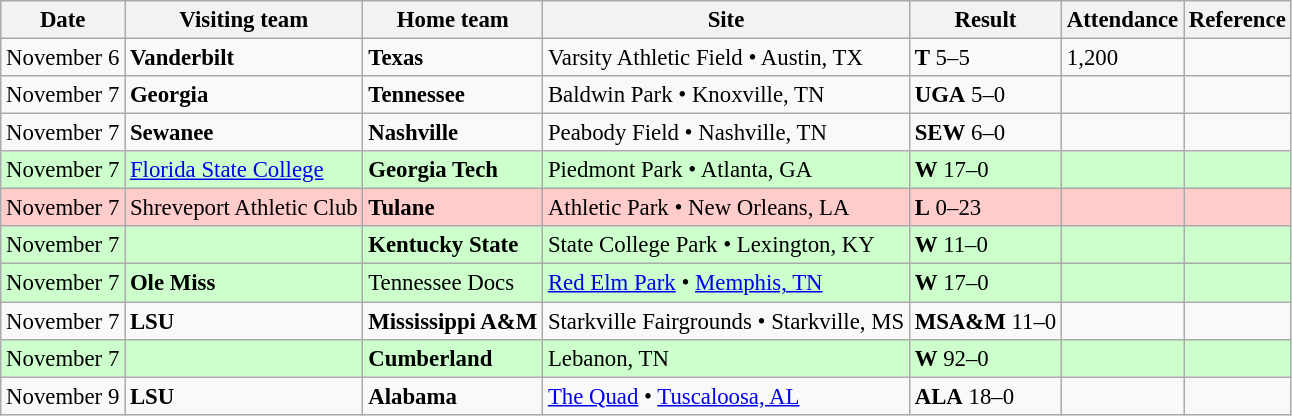<table class="wikitable" style="font-size:95%;">
<tr>
<th>Date</th>
<th>Visiting team</th>
<th>Home team</th>
<th>Site</th>
<th>Result</th>
<th>Attendance</th>
<th class="unsortable">Reference</th>
</tr>
<tr bgcolor=>
<td>November 6</td>
<td><strong>Vanderbilt</strong></td>
<td><strong>Texas</strong></td>
<td>Varsity Athletic Field • Austin, TX</td>
<td><strong>T</strong> 5–5</td>
<td>1,200</td>
<td></td>
</tr>
<tr bgcolor=>
<td>November 7</td>
<td><strong>Georgia</strong></td>
<td><strong>Tennessee</strong></td>
<td>Baldwin Park • Knoxville, TN</td>
<td><strong>UGA</strong> 5–0</td>
<td></td>
<td></td>
</tr>
<tr bgcolor=>
<td>November 7</td>
<td><strong>Sewanee</strong></td>
<td><strong>Nashville</strong></td>
<td>Peabody Field • Nashville, TN</td>
<td><strong>SEW</strong> 6–0</td>
<td></td>
<td></td>
</tr>
<tr bgcolor=ccffcc>
<td>November 7</td>
<td><a href='#'>Florida State College</a></td>
<td><strong>Georgia Tech</strong></td>
<td>Piedmont Park • Atlanta, GA</td>
<td><strong>W</strong> 17–0</td>
<td></td>
<td></td>
</tr>
<tr bgcolor=ffcccc>
<td>November 7</td>
<td>Shreveport Athletic Club</td>
<td><strong>Tulane</strong></td>
<td>Athletic Park • New Orleans, LA</td>
<td><strong>L</strong> 0–23</td>
<td></td>
<td></td>
</tr>
<tr bgcolor=ccffcc>
<td>November 7</td>
<td></td>
<td><strong>Kentucky State</strong></td>
<td>State College Park • Lexington, KY</td>
<td><strong>W</strong> 11–0</td>
<td></td>
<td></td>
</tr>
<tr bgcolor=ccffcc>
<td>November 7</td>
<td><strong>Ole Miss</strong></td>
<td>Tennessee Docs</td>
<td><a href='#'>Red Elm Park</a> • <a href='#'>Memphis, TN</a></td>
<td><strong>W</strong> 17–0</td>
<td></td>
<td></td>
</tr>
<tr bgcolor=>
<td>November 7</td>
<td><strong>LSU</strong></td>
<td><strong>Mississippi A&M</strong></td>
<td>Starkville Fairgrounds  • Starkville, MS</td>
<td><strong>MSA&M</strong> 11–0</td>
<td></td>
<td></td>
</tr>
<tr bgcolor=ccffcc>
<td>November 7</td>
<td></td>
<td><strong>Cumberland</strong></td>
<td>Lebanon, TN</td>
<td><strong>W</strong> 92–0</td>
<td></td>
<td></td>
</tr>
<tr bgcolor=>
<td>November 9</td>
<td><strong>LSU</strong></td>
<td><strong>Alabama</strong></td>
<td><a href='#'>The Quad</a> • <a href='#'>Tuscaloosa, AL</a></td>
<td><strong>ALA</strong> 18–0</td>
<td></td>
<td></td>
</tr>
</table>
